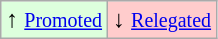<table class="wikitable" align="center">
<tr>
<td style="background:#ddffdd">↑ <small><a href='#'>Promoted</a></small></td>
<td style="background:#ffcccc">↓ <small><a href='#'>Relegated</a></small></td>
</tr>
</table>
